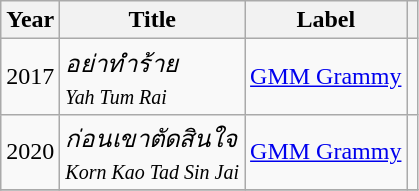<table class="wikitable">
<tr>
<th>Year</th>
<th>Title</th>
<th>Label</th>
<th></th>
</tr>
<tr>
<td>2017</td>
<td><em>อย่าทำร้าย<br><small>Yah Tum Rai</small></em></td>
<td><a href='#'>GMM Grammy</a></td>
<td></td>
</tr>
<tr>
<td>2020</td>
<td><em>ก่อนเขาตัดสินใจ<br><small>Korn Kao Tad Sin Jai</small></em></td>
<td><a href='#'>GMM Grammy</a></td>
<td></td>
</tr>
<tr>
</tr>
</table>
